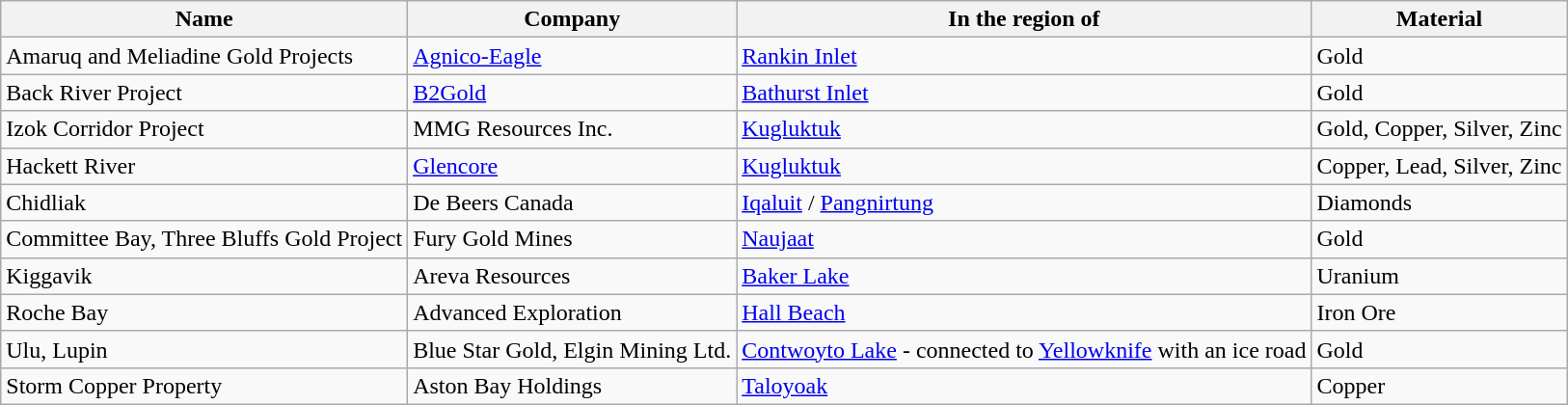<table class="wikitable">
<tr>
<th scope="col">Name</th>
<th scope="col">Company</th>
<th scope="col">In the region of</th>
<th scope="col">Material</th>
</tr>
<tr>
<td>Amaruq and Meliadine Gold Projects</td>
<td><a href='#'>Agnico-Eagle</a></td>
<td><a href='#'>Rankin Inlet</a></td>
<td>Gold</td>
</tr>
<tr>
<td>Back River Project</td>
<td><a href='#'>B2Gold</a></td>
<td><a href='#'>Bathurst Inlet</a></td>
<td>Gold</td>
</tr>
<tr>
<td>Izok Corridor Project</td>
<td>MMG Resources Inc.</td>
<td><a href='#'>Kugluktuk</a></td>
<td>Gold, Copper, Silver, Zinc</td>
</tr>
<tr>
<td>Hackett River</td>
<td><a href='#'>Glencore</a></td>
<td><a href='#'>Kugluktuk</a></td>
<td>Copper, Lead, Silver, Zinc</td>
</tr>
<tr>
<td>Chidliak</td>
<td>De Beers Canada</td>
<td><a href='#'>Iqaluit</a> / <a href='#'>Pangnirtung</a></td>
<td>Diamonds</td>
</tr>
<tr>
<td>Committee Bay, Three Bluffs Gold Project</td>
<td>Fury Gold Mines</td>
<td><a href='#'>Naujaat</a></td>
<td>Gold</td>
</tr>
<tr>
<td>Kiggavik</td>
<td>Areva Resources</td>
<td><a href='#'>Baker Lake</a></td>
<td>Uranium</td>
</tr>
<tr>
<td>Roche Bay</td>
<td>Advanced Exploration</td>
<td><a href='#'>Hall Beach</a></td>
<td>Iron Ore</td>
</tr>
<tr>
<td>Ulu, Lupin</td>
<td>Blue Star Gold, Elgin Mining Ltd.</td>
<td><a href='#'>Contwoyto Lake</a> - connected to <a href='#'>Yellowknife</a> with an ice road</td>
<td>Gold</td>
</tr>
<tr>
<td>Storm Copper Property</td>
<td>Aston Bay Holdings</td>
<td><a href='#'>Taloyoak</a></td>
<td>Copper</td>
</tr>
</table>
